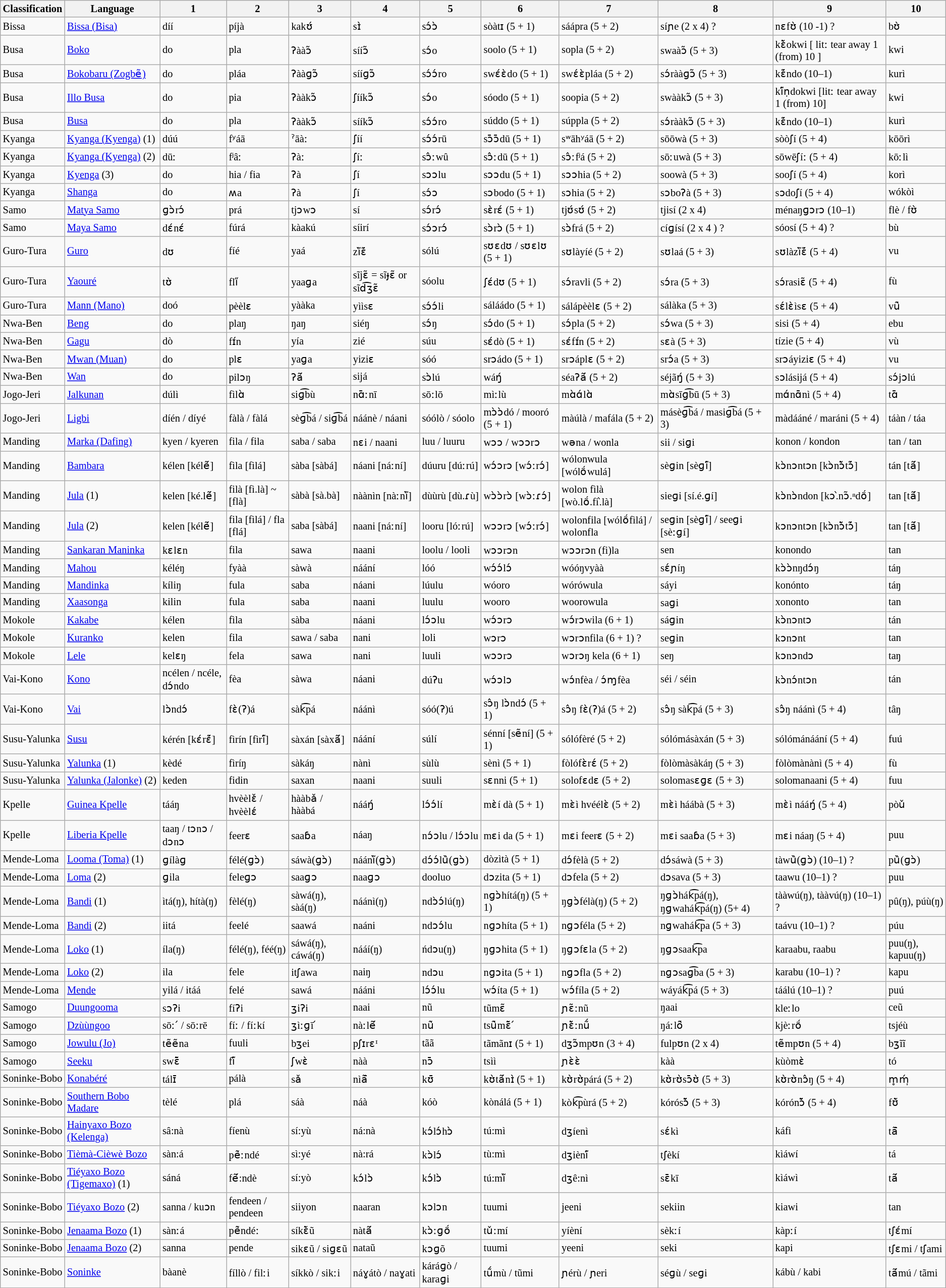<table class="wikitable sortable"  style="font-size: 85%">
<tr>
<th>Classification</th>
<th>Language</th>
<th>1</th>
<th>2</th>
<th>3</th>
<th>4</th>
<th>5</th>
<th>6</th>
<th>7</th>
<th>8</th>
<th>9</th>
<th>10</th>
</tr>
<tr>
<td>Bissa</td>
<td><a href='#'>Bissa (Bisa)</a></td>
<td>díí</td>
<td>píjà</td>
<td>kakʊ́</td>
<td>sɪ̀</td>
<td>sɔ́ɔ̀</td>
<td>sòàtɪ (5 + 1)</td>
<td>sáápra (5 + 2)</td>
<td>síɲe (2 x 4) ?</td>
<td>nɛfʊ̀ (10 -1) ?</td>
<td>bʊ̀</td>
</tr>
<tr>
<td>Busa</td>
<td><a href='#'>Boko</a></td>
<td>do</td>
<td>pla</td>
<td>ʔààɔ̃</td>
<td>sííɔ̃</td>
<td>sɔ́o</td>
<td>soolo (5 + 1)</td>
<td>sopla (5 + 2)</td>
<td>swaàɔ̃ (5 + 3)</td>
<td>kɛ̃̀okwi [ litː tear away 1 (from) 10 ]</td>
<td>kwi</td>
</tr>
<tr>
<td>Busa</td>
<td><a href='#'>Bokobaru (Zogbẽ)</a></td>
<td>do</td>
<td>pláa</td>
<td>ʔààɡɔ̃</td>
<td>sííɡɔ̃</td>
<td>sɔ́ɔ́ro</td>
<td>swɛ́ɛ̀do (5 + 1)</td>
<td>swɛ́ɛ̀pláa (5 + 2)</td>
<td>sɔ́rààɡɔ̃ (5 + 3)</td>
<td>kɛ̃́ndo (10–1)</td>
<td>kurì</td>
</tr>
<tr>
<td>Busa</td>
<td><a href='#'>Illo Busa</a></td>
<td>do</td>
<td>pia</td>
<td>ʔààkɔ̃</td>
<td>ʃííkɔ̃</td>
<td>sɔ́o</td>
<td>sóodo (5 + 1)</td>
<td>soopia (5 + 2)</td>
<td>swààkɔ̃ (5 + 3)</td>
<td>kĩ́ṇdokwi [litː tear away 1 (from) 10]</td>
<td>kwi</td>
</tr>
<tr>
<td>Busa</td>
<td><a href='#'>Busa</a></td>
<td>do</td>
<td>pla</td>
<td>ʔààkɔ̃</td>
<td>sííkɔ̃</td>
<td>sɔ́ɔ́ro</td>
<td>súddo (5 + 1)</td>
<td>súppla (5 + 2)</td>
<td>sɔ́rààkɔ̃ (5 + 3)</td>
<td>kɛ̃́ndo (10–1)</td>
<td>kurì</td>
</tr>
<tr>
<td>Kyanga</td>
<td><a href='#'>Kyanga (Kyenga)</a> (1)</td>
<td>dúú</td>
<td>fʸáā</td>
<td>ˀāàː</td>
<td>ʃíí</td>
<td>sɔ́ɔ́rū</td>
<td>sɔ̄ɔ̄dū (5 + 1)</td>
<td>sʷāhʸáā (5 + 2)</td>
<td>sōōwà (5 + 3)</td>
<td>sòòʃí (5 + 4)</td>
<td>kōōrì</td>
</tr>
<tr>
<td>Kyanga</td>
<td><a href='#'>Kyanga (Kyenga)</a> (2)</td>
<td>dūː</td>
<td>fʲâː</td>
<td>ʔàː</td>
<td>ʃíː</td>
<td>sɔ̂ːwû</td>
<td>sɔ̂ːdū (5 + 1)</td>
<td>sɔ̂ːfʲá (5 + 2)</td>
<td>sōːuwà (5 + 3)</td>
<td>sōwēʃíː (5 + 4)</td>
<td>kōːlì</td>
</tr>
<tr>
<td>Kyanga</td>
<td><a href='#'>Kyenga</a> (3)</td>
<td>do</td>
<td>hia / fia</td>
<td>ʔà</td>
<td>ʃí</td>
<td>sɔɔlu</td>
<td>sɔɔdu (5 + 1)</td>
<td>sɔɔhia (5 + 2)</td>
<td>soowà (5 + 3)</td>
<td>sooʃí (5 + 4)</td>
<td>korì</td>
</tr>
<tr>
<td>Kyanga</td>
<td><a href='#'>Shanga</a></td>
<td>do</td>
<td>ʍa</td>
<td>ʔà</td>
<td>ʃí</td>
<td>sɔ́ɔ</td>
<td>sɔbodo (5 + 1)</td>
<td>sɔhia (5 + 2)</td>
<td>sɔboʔà (5 + 3)</td>
<td>sɔdoʃí (5 + 4)</td>
<td>wókòì</td>
</tr>
<tr>
<td>Samo</td>
<td><a href='#'>Matya Samo</a></td>
<td>ɡɔ̀rɔ́</td>
<td>prá</td>
<td>tjɔwɔ</td>
<td>sí</td>
<td>sɔ́rɔ́</td>
<td>sɛ̀rɛ́ (5 + 1)</td>
<td>tjʊ́sʊ́ (5 + 2)</td>
<td>tjisí (2 x 4)</td>
<td>ménaŋɡɔrɔ (10–1)</td>
<td>flè / fʊ̀</td>
</tr>
<tr>
<td>Samo</td>
<td><a href='#'>Maya Samo</a></td>
<td>dɛ́nɛ́</td>
<td>fúrá</td>
<td>kàakú</td>
<td>síirí</td>
<td>sɔ́ɔrɔ́</td>
<td>sɔ̀rɔ̀ (5 + 1)</td>
<td>sɔ̀frá (5 + 2)</td>
<td>cíɡísí (2 x 4 ) ?</td>
<td>sóosí (5 + 4) ?</td>
<td>bù</td>
</tr>
<tr>
<td>Guro-Tura</td>
<td><a href='#'>Guro</a></td>
<td>dʊ</td>
<td>fíé</td>
<td>yaá</td>
<td>zĩ̀ɛ̃́</td>
<td>sólú</td>
<td>sʊɛdʊ / sʊɛlʊ (5 + 1)</td>
<td>sʊlàyíé (5 + 2)</td>
<td>sʊlaá (5 + 3)</td>
<td>sʊlàzĩ̀ɛ̃́ (5 + 4)</td>
<td>vu</td>
</tr>
<tr>
<td>Guro-Tura</td>
<td><a href='#'>Yaouré</a></td>
<td>tʊ̀</td>
<td>fli̋</td>
<td>yaaɡa</td>
<td>sĩjɛ̃ = sĩɟɛ̃ or sĩd͡ʒɛ̃</td>
<td>sóolu</td>
<td>ʃɛ́dʊ (5 + 1)</td>
<td>sɔ́ravli (5 + 2)</td>
<td>sɔ́ra (5 + 3)</td>
<td>sɔ́rasiɛ̃ (5 + 4)</td>
<td>fù</td>
</tr>
<tr>
<td>Guro-Tura</td>
<td><a href='#'>Mann (Mano)</a></td>
<td>doó</td>
<td>pèèlɛ</td>
<td>yààka</td>
<td>yììsɛ</td>
<td>sɔ́ɔ́li</td>
<td>sáláádo (5 + 1)</td>
<td>sálápèèlɛ (5 + 2)</td>
<td>sálàka (5 + 3)</td>
<td>sɛ́lɛ̀ìsɛ (5 + 4)</td>
<td>vũ̀</td>
</tr>
<tr>
<td>Nwa-Ben</td>
<td><a href='#'>Beng</a></td>
<td>do</td>
<td>plaŋ</td>
<td>ŋaŋ</td>
<td>siéŋ</td>
<td>sɔ́ŋ</td>
<td>sɔ́do (5 + 1)</td>
<td>sɔ́pla (5 + 2)</td>
<td>sɔ́wa (5 + 3)</td>
<td>sisi (5 + 4)</td>
<td>ebu</td>
</tr>
<tr>
<td>Nwa-Ben</td>
<td><a href='#'>Gagu</a></td>
<td>dò</td>
<td>fɪ́n</td>
<td>yía</td>
<td>zié</td>
<td>súu</td>
<td>sɛ́dò (5 + 1)</td>
<td>sɛ́fɪ́n (5 + 2)</td>
<td>sɛà (5 + 3)</td>
<td>tízie (5 + 4)</td>
<td>vù</td>
</tr>
<tr>
<td>Nwa-Ben</td>
<td><a href='#'>Mwan (Muan)</a></td>
<td>do</td>
<td>plɛ</td>
<td>yaɡa</td>
<td>yiziɛ</td>
<td>sóó</td>
<td>srɔádo (5 + 1)</td>
<td>srɔáplɛ (5 + 2)</td>
<td>srɔ́a (5 + 3)</td>
<td>srɔáyiziɛ (5 + 4)</td>
<td>vu</td>
</tr>
<tr>
<td>Nwa-Ben</td>
<td><a href='#'>Wan</a></td>
<td>do</td>
<td>pilɔŋ</td>
<td>ʔã́</td>
<td>sijá</td>
<td>sɔ̀lú</td>
<td>wáŋ́</td>
<td>séaʔã́ (5 + 2)</td>
<td>séjãŋ́ (5 + 3)</td>
<td>sɔlásijá (5 + 4)</td>
<td>sɔ́jɔlú</td>
</tr>
<tr>
<td>Jogo-Jeri</td>
<td><a href='#'>Jalkunan</a></td>
<td>dúlì</td>
<td>fìlɑ̀</td>
<td>siɡ͡bù</td>
<td>nɑ̄ːnī</td>
<td>sōːlō</td>
<td>mìːlù</td>
<td>mɑ̀ɑ́lɑ̀</td>
<td>mɑ̀sīɡ͡bū (5 + 3)</td>
<td>mɑ́nɑ̄nì (5 + 4)</td>
<td>tɑ̄</td>
</tr>
<tr>
<td>Jogo-Jeri</td>
<td><a href='#'>Ligbi</a></td>
<td>díén / díyé</td>
<td>fàlà / fàlá</td>
<td>sèɡ͡bá / siɡ͡bá</td>
<td>náánè / náani</td>
<td>sóólò / sóolo</td>
<td>mɔ̀ɔ̀dó / mooró (5 + 1)</td>
<td>màúlà / mafála (5 + 2)</td>
<td>másèɡ͡bá / masiɡ͡bá (5 + 3)</td>
<td>màdááné / maráni (5 + 4)</td>
<td>táàn / táa</td>
</tr>
<tr>
<td>Manding</td>
<td><a href='#'>Marka (Dafing)</a></td>
<td>kyen / kyeren</td>
<td>fila / fila</td>
<td>saba / saba</td>
<td>nɛi / naani</td>
<td>luu / luuru</td>
<td>wɔɔ / wɔɔrɔ</td>
<td>wəna / wonla</td>
<td>sii / siɡi</td>
<td>konon / kondon</td>
<td>tan / tan</td>
</tr>
<tr>
<td>Manding</td>
<td><a href='#'>Bambara</a></td>
<td>kélen [kélẽ́]</td>
<td>fìla [fìlá]</td>
<td>sàba [sàbá]</td>
<td>náani [náːní]</td>
<td>dúuru [dúːrú]</td>
<td>wɔ́ɔrɔ [wɔ́ːrɔ́]</td>
<td>wólonwula [wólṍwulá]</td>
<td>sèɡin [sèɡĩ́]</td>
<td>kɔ̀nɔntɔn [kɔ̀nɔ̃̀tɔ̃́]</td>
<td>tán [tã́]</td>
</tr>
<tr>
<td>Manding</td>
<td><a href='#'>Jula</a> (1)</td>
<td>kelen [ké.lẽ́]</td>
<td>filà [fì.là] ~ [flà]</td>
<td>sàbà [sà.bà]</td>
<td>nàànìn [nàːnĩ̀]</td>
<td>dùùrù [dù.ɾù]</td>
<td>wɔ̀ɔ̀rɔ̀ [wɔ̀ːɾɔ́]</td>
<td>wolon fìlà [wò.lṍ.fi.̀là]</td>
<td>sieɡi [sí.é.ɡí]</td>
<td>kɔ̀nɔ̀ndon [kɔ.̀nɔ̃.ⁿdṍ]</td>
<td>tan [tã́]</td>
</tr>
<tr>
<td>Manding</td>
<td><a href='#'>Jula</a> (2)</td>
<td>kelen [kélẽ́]</td>
<td>fila [fìlá] / fla [flá]</td>
<td>saba [sàbá]</td>
<td>naani [náːní]</td>
<td>looru [lóːrú]</td>
<td>wɔɔrɔ [wɔ́ːrɔ́]</td>
<td>wolonfila [wólṍfìlá] / wolonfla</td>
<td>seɡin [sèɡĩ́] / seeɡi [sèːɡí]</td>
<td>kɔnɔntɔn [kɔ̀nɔ̃̀tɔ̃́]</td>
<td>tan [tã́]</td>
</tr>
<tr>
<td>Manding</td>
<td><a href='#'>Sankaran Maninka</a></td>
<td>kɛlɛn</td>
<td>fila</td>
<td>sawa</td>
<td>naani</td>
<td>loolu / looli</td>
<td>wɔɔrɔn</td>
<td>wɔɔrɔn (fi)la</td>
<td>sen</td>
<td>konondo</td>
<td>tan</td>
</tr>
<tr>
<td>Manding</td>
<td><a href='#'>Mahou</a></td>
<td>kéléŋ</td>
<td>fyàà</td>
<td>sàwà</td>
<td>náání</td>
<td>lóó</td>
<td>wɔ́ɔ́lɔ́</td>
<td>wóóŋvyàà</td>
<td>sɛ́ɲíŋ</td>
<td>kɔ̀ɔ̀nŋdɔ́ŋ</td>
<td>táŋ</td>
</tr>
<tr>
<td>Manding</td>
<td><a href='#'>Mandinka</a></td>
<td>kíliŋ</td>
<td>fula</td>
<td>saba</td>
<td>náani</td>
<td>lúulu</td>
<td>wóoro</td>
<td>wórówula</td>
<td>sáyi</td>
<td>konónto</td>
<td>táŋ</td>
</tr>
<tr>
<td>Manding</td>
<td><a href='#'>Xaasonga</a></td>
<td>kilin</td>
<td>fula</td>
<td>saba</td>
<td>naani</td>
<td>luulu</td>
<td>wooro</td>
<td>woorowula</td>
<td>saɡi</td>
<td>xononto</td>
<td>tan</td>
</tr>
<tr>
<td>Mokole</td>
<td><a href='#'>Kakabe</a></td>
<td>kélen</td>
<td>fìla</td>
<td>sàba</td>
<td>náani</td>
<td>lɔ́ɔlu</td>
<td>wɔ́ɔrɔ</td>
<td>wɔ́rɔwila (6 + 1)</td>
<td>sáɡin</td>
<td>kɔ̀nɔntɔ</td>
<td>tán</td>
</tr>
<tr>
<td>Mokole</td>
<td><a href='#'>Kuranko</a></td>
<td>kelen</td>
<td>fila</td>
<td>sawa / saba</td>
<td>nani</td>
<td>loli</td>
<td>wɔrɔ</td>
<td>wɔrɔnfila (6 + 1) ?</td>
<td>seɡin</td>
<td>kɔnɔnt</td>
<td>tan</td>
</tr>
<tr>
<td>Mokole</td>
<td><a href='#'>Lele</a></td>
<td>kelɛŋ</td>
<td>fela</td>
<td>sawa</td>
<td>nani</td>
<td>luuli</td>
<td>wɔɔrɔ</td>
<td>wɔrɔŋ kela (6 + 1)</td>
<td>seŋ</td>
<td>kɔnɔndɔ</td>
<td>taŋ</td>
</tr>
<tr>
<td>Vai-Kono</td>
<td><a href='#'>Kono</a></td>
<td>ncélen / ncéle, dɔ́ndo</td>
<td>fèa</td>
<td>sàwa</td>
<td>náani</td>
<td>dúʔu</td>
<td>wɔ́ɔlɔ</td>
<td>wɔ́nfèa / ɔ́ɱfèa</td>
<td>séi / séin</td>
<td>kɔ̀nɔ́ntɔn</td>
<td>tán</td>
</tr>
<tr>
<td>Vai-Kono</td>
<td><a href='#'>Vai</a></td>
<td>lɔ̀ndɔ́</td>
<td>fɛ̀(ʔ)á</td>
<td>sàk͡pá</td>
<td>náánì</td>
<td>sóó(ʔ)ú</td>
<td>sɔ̂ŋ lɔ̀ndɔ́ (5 + 1)</td>
<td>sɔ̂ŋ fɛ̀(ʔ)á (5 + 2)</td>
<td>sɔ̂ŋ sàk͡pá (5 + 3)</td>
<td>sɔ̂ŋ náánì (5 + 4)</td>
<td>tâŋ</td>
</tr>
<tr>
<td>Susu-Yalunka</td>
<td><a href='#'>Susu</a></td>
<td>kérén [kɛ́rɛ̃́]</td>
<td>fìrín [fìrĩ́]</td>
<td>sàxán [sàxã́]</td>
<td>náání</td>
<td>súlí</td>
<td>sénní [sẽní] (5 + 1)</td>
<td>sólófèré (5 + 2)</td>
<td>sólómásàxán (5 + 3)</td>
<td>sólómánáání (5 + 4)</td>
<td>fuú</td>
</tr>
<tr>
<td>Susu-Yalunka</td>
<td><a href='#'>Yalunka</a> (1)</td>
<td>kèdé</td>
<td>fìríŋ</td>
<td>sàkáŋ</td>
<td>nànì</td>
<td>sùlù</td>
<td>sènì (5 + 1)</td>
<td>fòlófɛ̀rɛ́ (5 + 2)</td>
<td>fòlòmàsàkáŋ (5 + 3)</td>
<td>fòlòmànànì (5 + 4)</td>
<td>fù</td>
</tr>
<tr>
<td>Susu-Yalunka</td>
<td><a href='#'>Yalunka (Jalonke)</a> (2)</td>
<td>keden</td>
<td>fidin</td>
<td>saxan</td>
<td>naani</td>
<td>suuli</td>
<td>sɛnni (5 + 1)</td>
<td>solofɛdɛ (5 + 2)</td>
<td>solomasɛɡɛ (5 + 3)</td>
<td>solomanaani (5 + 4)</td>
<td>fuu</td>
</tr>
<tr>
<td>Kpelle</td>
<td><a href='#'>Guinea Kpelle</a></td>
<td>tááŋ</td>
<td>hvèèlɛ̌ / hvèèlɛ́</td>
<td>hààbǎ / hààbá</td>
<td>nááŋ́</td>
<td>lɔ́ɔ́lí</td>
<td>mɛ̀í dà (5 + 1)</td>
<td>mɛ̀ì hvéélɛ̀ (5 + 2)</td>
<td>mɛ̀ì háábà (5 + 3)</td>
<td>mɛ̀ì nááŋ́ (5 + 4)</td>
<td>pòǔ</td>
</tr>
<tr>
<td>Kpelle</td>
<td><a href='#'>Liberia Kpelle</a></td>
<td>taaŋ / tɔnɔ / dɔnɔ</td>
<td>feerɛ</td>
<td>saaɓa</td>
<td>náaŋ</td>
<td>nɔ́ɔlu / lɔ́ɔlu</td>
<td>mɛi da (5 + 1)</td>
<td>mɛi feerɛ (5 + 2)</td>
<td>mɛi saaɓa (5 + 3)</td>
<td>mɛi náaŋ (5 + 4)</td>
<td>puu</td>
</tr>
<tr>
<td>Mende-Loma</td>
<td><a href='#'>Looma (Toma)</a> (1)</td>
<td>ɡílàɡ</td>
<td>félé(ɡɔ̀)</td>
<td>sáwà(ɡɔ̀)</td>
<td>náánĩ̀(ɡɔ̀)</td>
<td>dɔ́ɔ́lù̀(ɡɔ̀)</td>
<td>dòzìtà (5 + 1)</td>
<td>dɔ́fèlà (5 + 2)</td>
<td>dɔ́sáwà (5 + 3)</td>
<td>tàwù̀(ɡɔ̀) (10–1) ?</td>
<td>pù̀(ɡɔ̀)</td>
</tr>
<tr>
<td>Mende-Loma</td>
<td><a href='#'>Loma</a> (2)</td>
<td>ɡila</td>
<td>feleɡɔ</td>
<td>saaɡɔ</td>
<td>naaɡɔ</td>
<td>dooluo</td>
<td>dɔzita (5 + 1)</td>
<td>dɔfela (5 + 2)</td>
<td>dɔsava (5 + 3)</td>
<td>taawu (10–1) ?</td>
<td>puu</td>
</tr>
<tr>
<td>Mende-Loma</td>
<td><a href='#'>Bandi</a> (1)</td>
<td>ìtá(ŋ), hítà(ŋ)</td>
<td>fèlé(ŋ)</td>
<td>sàwá(ŋ), sàá(ŋ)</td>
<td>náánì(ŋ)</td>
<td>ndɔ̀ɔ́lú(ŋ)</td>
<td>nɡɔ̀hítá(ŋ) (5 + 1)</td>
<td>ŋɡɔ̀félà(ŋ) (5 + 2)</td>
<td>ŋɡɔ̀hák͡pá(ŋ), ŋɡwahák͡pá(ŋ) (5+ 4)</td>
<td>tààwú(ŋ), tààvú(ŋ) (10–1) ?</td>
<td>pû(ŋ), púù(ŋ)</td>
</tr>
<tr>
<td>Mende-Loma</td>
<td><a href='#'>Bandi</a> (2)</td>
<td>iitá</td>
<td>feelé</td>
<td>saawá</td>
<td>naáni</td>
<td>ndɔɔ́lu</td>
<td>nɡɔhíta (5 + 1)</td>
<td>nɡɔféla (5 + 2)</td>
<td>nɡwahák͡pa (5 + 3)</td>
<td>taávu (10–1) ?</td>
<td>púu</td>
</tr>
<tr>
<td>Mende-Loma</td>
<td><a href='#'>Loko</a> (1)</td>
<td>íla(ŋ)</td>
<td>félé(ŋ), féé(ŋ)</td>
<td>sáwá(ŋ), cáwá(ŋ)</td>
<td>nááí(ŋ)</td>
<td>ńdɔu(ŋ)</td>
<td>ŋɡɔhita (5 + 1)</td>
<td>ŋɡɔfɛla (5 + 2)</td>
<td>ŋɡɔsaak͡pa</td>
<td>karaabu, raabu</td>
<td>puu(ŋ), kapuu(ŋ)</td>
</tr>
<tr>
<td>Mende-Loma</td>
<td><a href='#'>Loko</a> (2)</td>
<td>ila</td>
<td>fele</td>
<td>itʃawa</td>
<td>naiŋ</td>
<td>ndɔu</td>
<td>nɡɔita (5 + 1)</td>
<td>nɡɔfla (5 + 2)</td>
<td>nɡɔsaɡ͡ba (5 + 3)</td>
<td>karabu (10–1) ?</td>
<td>kapu</td>
</tr>
<tr>
<td>Mende-Loma</td>
<td><a href='#'>Mende</a></td>
<td>yilá / itáá</td>
<td>felé</td>
<td>sawá</td>
<td>nááni</td>
<td>lɔ́ɔ́lu</td>
<td>wɔ́íta (5 + 1)</td>
<td>wɔ́fíla (5 + 2)</td>
<td>wáyák͡pá (5 + 3)</td>
<td>táálú (10–1) ?</td>
<td>puú</td>
</tr>
<tr>
<td>Samogo</td>
<td><a href='#'>Duungooma</a></td>
<td>sɔʔi</td>
<td>fíʔi</td>
<td>ʒiʔi</td>
<td>naai</td>
<td>nũ</td>
<td>tũmɛ̃</td>
<td>ɲɛ̃ːnũ</td>
<td>ŋaai</td>
<td>kleːlo</td>
<td>ceũ</td>
</tr>
<tr>
<td>Samogo</td>
<td><a href='#'>Dzùùngoo</a></td>
<td>sōː ́ / sōːrē</td>
<td>fíː / fíːkí</td>
<td>ʒìːɡī ́</td>
<td>nàːlẽ́</td>
<td>nũ̀</td>
<td>tsũ̀mɛ̃̄ ́</td>
<td>ɲɛ̃̀ːnṹ</td>
<td>ŋáːlõ̀</td>
<td>kjèːrṍ</td>
<td>tsjéù</td>
</tr>
<tr>
<td>Samogo</td>
<td><a href='#'>Jowulu (Jo)</a></td>
<td>tẽẽna</td>
<td>fuuli</td>
<td>bʒei</td>
<td>pʃɪrɛᶦ</td>
<td>tãã</td>
<td>tãmãnɪ (5 + 1)</td>
<td>dʒɔ̃mpʊn (3 + 4)</td>
<td>fulpʊn (2 x 4)</td>
<td>tẽmpʊn (5 + 4)</td>
<td>bʒĩĩ</td>
</tr>
<tr>
<td>Samogo</td>
<td><a href='#'>Seeku</a></td>
<td>swɛ̃̄</td>
<td>fĩ́</td>
<td>ʃwɛ̀</td>
<td>nàà</td>
<td>nɔ̄</td>
<td>tsìì</td>
<td>ɲɛ̀ɛ̀</td>
<td>kàà</td>
<td>kùòmɛ̀</td>
<td>tó</td>
</tr>
<tr>
<td>Soninke-Bobo</td>
<td><a href='#'>Konabéré</a></td>
<td>tálɪ̄</td>
<td>pálà</td>
<td>sǎ</td>
<td>nìã̄</td>
<td>kʊ̄</td>
<td>kʊ̀tã́nɪ̀ (5 + 1)</td>
<td>kʊ̀rʊ̀párá (5 + 2)</td>
<td>kʊ̀rʊ̀sɔ̄ʊ̀ (5 + 3)</td>
<td>kʊ̀rʊ̀nɔ̂ŋ (5 + 4)</td>
<td>m̥ḿ̩</td>
</tr>
<tr>
<td>Soninke-Bobo</td>
<td><a href='#'>Southern Bobo Madare</a></td>
<td>tèlé</td>
<td>plá</td>
<td>sáà</td>
<td>náà</td>
<td>kóò</td>
<td>kònálá (5 + 1)</td>
<td>kòk͡pùrá (5 + 2)</td>
<td>kórósɔ̃̌ (5 + 3)</td>
<td>kórónɔ̃̌ (5 + 4)</td>
<td>fʊ̃̀</td>
</tr>
<tr>
<td>Soninke-Bobo</td>
<td><a href='#'>Hainyaxo Bozo (Kelenga)</a></td>
<td>sâ:nà</td>
<td>fíenù</td>
<td>sí:yù</td>
<td>ná:nà</td>
<td>kɔ́lɔ́hɔ̀</td>
<td>tú:mì</td>
<td>dʒíenì</td>
<td>sɛ́kì</td>
<td>káfì</td>
<td>tã̄</td>
</tr>
<tr>
<td>Soninke-Bobo</td>
<td><a href='#'>Tièmà-Cièwè Bozo</a></td>
<td>sàn:á</td>
<td>pẽ̀ːndé</td>
<td>sì:yé</td>
<td>nà:rá</td>
<td>kɔ̀lɔ́</td>
<td>tù:mì</td>
<td>dʒiènĩ́</td>
<td>tʃèkí</td>
<td>kìáwí</td>
<td>tá</td>
</tr>
<tr>
<td>Soninke-Bobo</td>
<td><a href='#'>Tiéyaxo Bozo (Tigemaxo)</a> (1)</td>
<td>sáná</td>
<td>fẽ́:ndè</td>
<td>sí:yò</td>
<td>kɔ́lɔ̀</td>
<td>kɔ́lɔ̀</td>
<td>tú:mĩ̀</td>
<td>dʒê:nì</td>
<td>sɛ̄kī</td>
<td>kìáwì</td>
<td>tã́</td>
</tr>
<tr>
<td>Soninke-Bobo</td>
<td><a href='#'>Tiéyaxo Bozo</a> (2)</td>
<td>sanna / kuɔn</td>
<td>fendeen / pendeen</td>
<td>siiyon</td>
<td>naaran</td>
<td>kɔlɔn</td>
<td>tuumi</td>
<td>jeeni</td>
<td>sekiin</td>
<td>kiawi</td>
<td>tan</td>
</tr>
<tr>
<td>Soninke-Bobo</td>
<td><a href='#'>Jenaama Bozo</a> (1)</td>
<td>sànːá</td>
<td>pẽ̀ndéː</td>
<td>síkɛ̃̀ũ</td>
<td>nàtã́</td>
<td>kɔ̀ːɡṍ</td>
<td>tǔːmí</td>
<td>yíèní</td>
<td>sèkːí</td>
<td>kàpːí</td>
<td>tʃɛ́mí</td>
</tr>
<tr>
<td>Soninke-Bobo</td>
<td><a href='#'>Jenaama Bozo</a> (2)</td>
<td>sanna</td>
<td>pende</td>
<td>sikɛũ / siɡɛũ</td>
<td>nataũ</td>
<td>kɔɡõ</td>
<td>tuumi</td>
<td>yeeni</td>
<td>seki</td>
<td>kapi</td>
<td>tʃɛmi / tʃami</td>
</tr>
<tr>
<td>Soninke-Bobo</td>
<td><a href='#'>Soninke</a></td>
<td>bàanè</td>
<td>fíllò / filːi</td>
<td>síkkò / sikːi</td>
<td>náɣátò / naɣati</td>
<td>káráɡò / karaɡi</td>
<td>tṹmù / tũmi</td>
<td>ɲérù / ɲeri</td>
<td>séɡù / seɡi</td>
<td>kábù / kabi</td>
<td>tã́mú / tãmi</td>
</tr>
</table>
